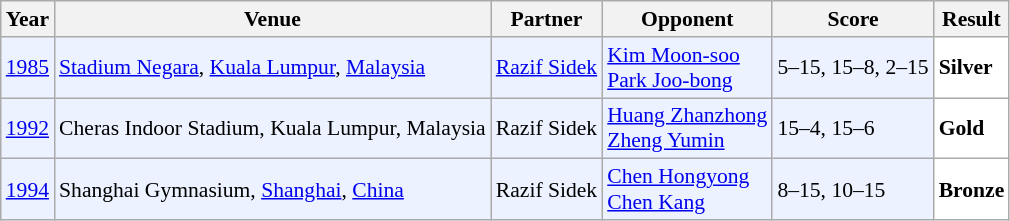<table class="sortable wikitable" style="font-size: 90%;">
<tr>
<th>Year</th>
<th>Venue</th>
<th>Partner</th>
<th>Opponent</th>
<th>Score</th>
<th>Result</th>
</tr>
<tr style="background:#ECF2FF">
<td align="center"><a href='#'>1985</a></td>
<td align="left"><a href='#'>Stadium Negara</a>, <a href='#'>Kuala Lumpur</a>, <a href='#'>Malaysia</a></td>
<td align="left"> <a href='#'>Razif Sidek</a></td>
<td align="left"> <a href='#'>Kim Moon-soo</a> <br>  <a href='#'>Park Joo-bong</a></td>
<td align="left">5–15, 15–8, 2–15</td>
<td style="text-align:left; background:white"> <strong>Silver</strong></td>
</tr>
<tr style="background:#ECF2FF">
<td align="center"><a href='#'>1992</a></td>
<td align="left">Cheras Indoor Stadium, Kuala Lumpur, Malaysia</td>
<td align="left"> Razif Sidek</td>
<td align="left"> <a href='#'>Huang Zhanzhong</a> <br>  <a href='#'>Zheng Yumin</a></td>
<td align="left">15–4, 15–6</td>
<td style="text-align:left; background:white"> <strong>Gold</strong></td>
</tr>
<tr style="background:#ECF2FF">
<td align="center"><a href='#'>1994</a></td>
<td align="left">Shanghai Gymnasium, <a href='#'>Shanghai</a>, <a href='#'>China</a></td>
<td align="left"> Razif Sidek</td>
<td align="left"> <a href='#'>Chen Hongyong</a> <br>  <a href='#'>Chen Kang</a></td>
<td align="left">8–15, 10–15</td>
<td style="text-align:left; background:white"> <strong>Bronze</strong></td>
</tr>
</table>
